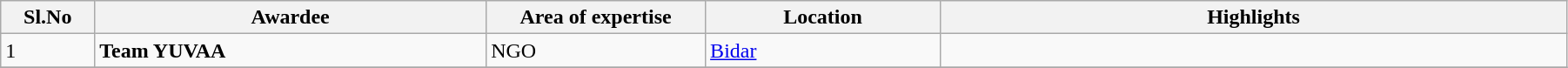<table class="wikitable sortable"  width=95%>
<tr>
<th width=6%>Sl.No</th>
<th width=25%>Awardee</th>
<th width=14%>Area of expertise</th>
<th width=15%>Location</th>
<th width=40%>Highlights</th>
</tr>
<tr>
<td>1</td>
<td><strong>Team YUVAA</strong>  </td>
<td>NGO</td>
<td><a href='#'>Bidar</a></td>
<td></td>
</tr>
<tr>
</tr>
</table>
